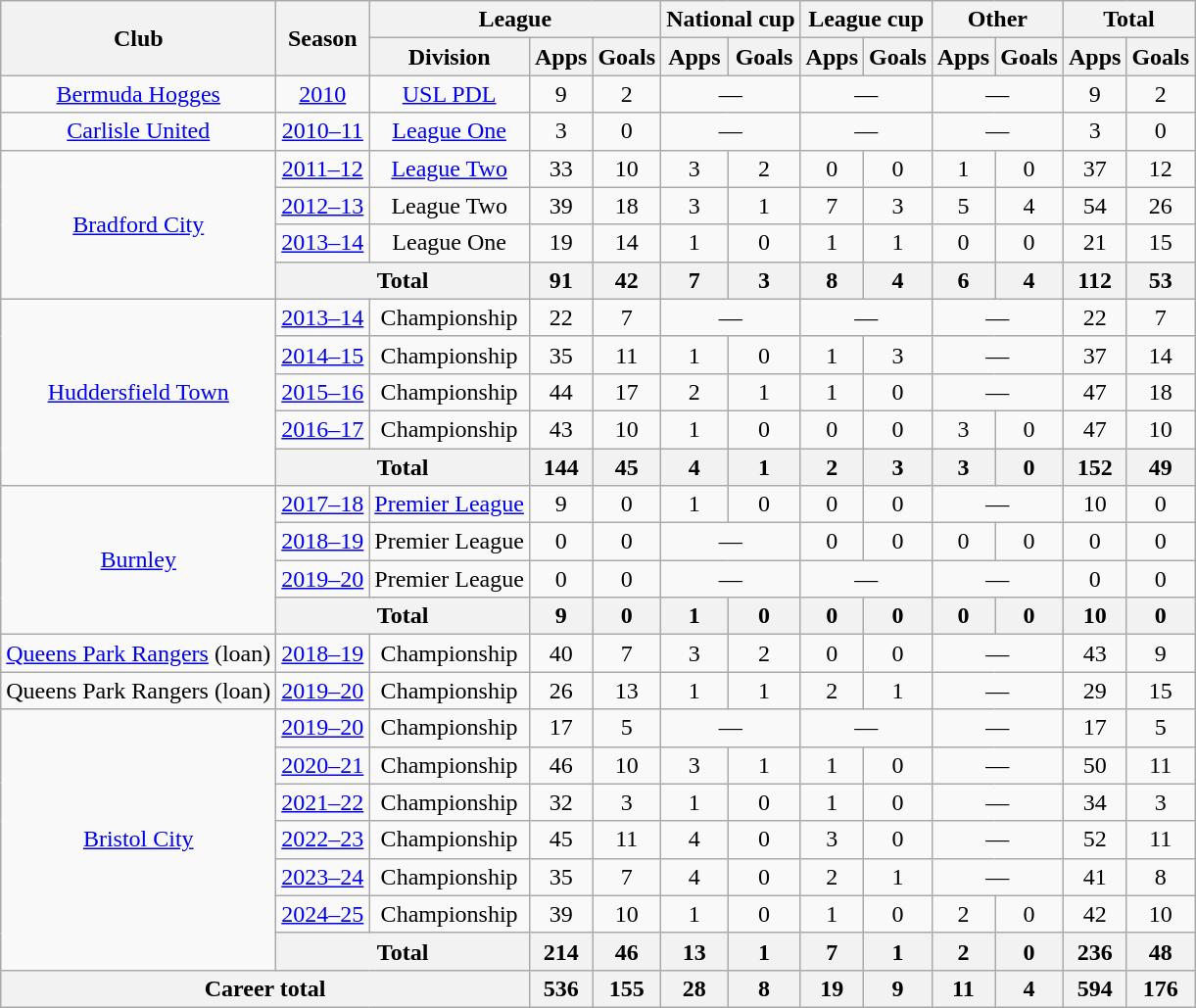<table class=wikitable style="text-align: center;">
<tr>
<th rowspan=2>Club</th>
<th rowspan=2>Season</th>
<th colspan=3>League</th>
<th colspan=2>National cup</th>
<th colspan=2>League cup</th>
<th colspan=2>Other</th>
<th colspan=2>Total</th>
</tr>
<tr>
<th>Division</th>
<th>Apps</th>
<th>Goals</th>
<th>Apps</th>
<th>Goals</th>
<th>Apps</th>
<th>Goals</th>
<th>Apps</th>
<th>Goals</th>
<th>Apps</th>
<th>Goals</th>
</tr>
<tr>
<td><a href='#'>Bermuda Hogges</a></td>
<td><a href='#'>2010</a></td>
<td><a href='#'>USL PDL</a></td>
<td>9</td>
<td>2</td>
<td colspan=2>—</td>
<td colspan=2>—</td>
<td colspan=2>—</td>
<td>9</td>
<td>2</td>
</tr>
<tr>
<td><a href='#'>Carlisle United</a></td>
<td><a href='#'>2010–11</a></td>
<td><a href='#'>League One</a></td>
<td>3</td>
<td>0</td>
<td colspan=2>—</td>
<td colspan=2>—</td>
<td colspan=2>—</td>
<td>3</td>
<td>0</td>
</tr>
<tr>
<td rowspan=4><a href='#'>Bradford City</a></td>
<td><a href='#'>2011–12</a></td>
<td><a href='#'>League Two</a></td>
<td>33</td>
<td>10</td>
<td>3</td>
<td>2</td>
<td>0</td>
<td>0</td>
<td>1</td>
<td>0</td>
<td>37</td>
<td>12</td>
</tr>
<tr>
<td><a href='#'>2012–13</a></td>
<td>League Two</td>
<td>39</td>
<td>18</td>
<td>3</td>
<td>1</td>
<td>7</td>
<td>3</td>
<td>5</td>
<td>4</td>
<td>54</td>
<td>26</td>
</tr>
<tr>
<td><a href='#'>2013–14</a></td>
<td>League One</td>
<td>19</td>
<td>14</td>
<td>1</td>
<td>0</td>
<td>1</td>
<td>1</td>
<td>0</td>
<td>0</td>
<td>21</td>
<td>15</td>
</tr>
<tr>
<th colspan=2>Total</th>
<th>91</th>
<th>42</th>
<th>7</th>
<th>3</th>
<th>8</th>
<th>4</th>
<th>6</th>
<th>4</th>
<th>112</th>
<th>53</th>
</tr>
<tr>
<td rowspan=5><a href='#'>Huddersfield Town</a></td>
<td><a href='#'>2013–14</a></td>
<td>Championship</td>
<td>22</td>
<td>7</td>
<td colspan=2>—</td>
<td colspan=2>—</td>
<td colspan=2>—</td>
<td>22</td>
<td>7</td>
</tr>
<tr>
<td><a href='#'>2014–15</a></td>
<td>Championship</td>
<td>35</td>
<td>11</td>
<td>1</td>
<td>0</td>
<td>1</td>
<td>3</td>
<td colspan=2>—</td>
<td>37</td>
<td>14</td>
</tr>
<tr>
<td><a href='#'>2015–16</a></td>
<td>Championship</td>
<td>44</td>
<td>17</td>
<td>2</td>
<td>1</td>
<td>1</td>
<td>0</td>
<td colspan=2>—</td>
<td>47</td>
<td>18</td>
</tr>
<tr>
<td><a href='#'>2016–17</a></td>
<td>Championship</td>
<td>43</td>
<td>10</td>
<td>1</td>
<td>0</td>
<td>0</td>
<td>0</td>
<td>3</td>
<td>0</td>
<td>47</td>
<td>10</td>
</tr>
<tr>
<th colspan=2>Total</th>
<th>144</th>
<th>45</th>
<th>4</th>
<th>1</th>
<th>2</th>
<th>3</th>
<th>3</th>
<th>0</th>
<th>152</th>
<th>49</th>
</tr>
<tr>
<td rowspan=4><a href='#'>Burnley</a></td>
<td><a href='#'>2017–18</a></td>
<td><a href='#'>Premier League</a></td>
<td>9</td>
<td>0</td>
<td>1</td>
<td>0</td>
<td>0</td>
<td>0</td>
<td colspan=2>—</td>
<td>10</td>
<td>0</td>
</tr>
<tr>
<td><a href='#'>2018–19</a></td>
<td>Premier League</td>
<td>0</td>
<td>0</td>
<td colspan=2>—</td>
<td>0</td>
<td>0</td>
<td>0</td>
<td>0</td>
<td>0</td>
<td>0</td>
</tr>
<tr>
<td><a href='#'>2019–20</a></td>
<td>Premier League</td>
<td>0</td>
<td>0</td>
<td colspan=2>—</td>
<td colspan=2>—</td>
<td colspan=2>—</td>
<td>0</td>
<td>0</td>
</tr>
<tr>
<th colspan=2>Total</th>
<th>9</th>
<th>0</th>
<th>1</th>
<th>0</th>
<th>0</th>
<th>0</th>
<th>0</th>
<th>0</th>
<th>10</th>
<th>0</th>
</tr>
<tr>
<td><a href='#'>Queens Park Rangers</a> (loan)</td>
<td><a href='#'>2018–19</a></td>
<td>Championship</td>
<td>40</td>
<td>7</td>
<td>3</td>
<td>2</td>
<td>0</td>
<td>0</td>
<td colspan=2>—</td>
<td>43</td>
<td>9</td>
</tr>
<tr>
<td>Queens Park Rangers (loan)</td>
<td><a href='#'>2019–20</a></td>
<td>Championship</td>
<td>26</td>
<td>13</td>
<td>1</td>
<td>1</td>
<td>2</td>
<td>1</td>
<td colspan=2>—</td>
<td>29</td>
<td>15</td>
</tr>
<tr>
<td rowspan=7><a href='#'>Bristol City</a></td>
<td><a href='#'>2019–20</a></td>
<td>Championship</td>
<td>17</td>
<td>5</td>
<td colspan=2>—</td>
<td colspan=2>—</td>
<td colspan=2>—</td>
<td>17</td>
<td>5</td>
</tr>
<tr>
<td><a href='#'>2020–21</a></td>
<td>Championship</td>
<td>46</td>
<td>10</td>
<td>3</td>
<td>1</td>
<td>1</td>
<td>0</td>
<td colspan=2>—</td>
<td>50</td>
<td>11</td>
</tr>
<tr>
<td><a href='#'>2021–22</a></td>
<td>Championship</td>
<td>32</td>
<td>3</td>
<td>1</td>
<td>0</td>
<td>1</td>
<td>0</td>
<td colspan=2>—</td>
<td>34</td>
<td>3</td>
</tr>
<tr>
<td><a href='#'>2022–23</a></td>
<td>Championship</td>
<td>45</td>
<td>11</td>
<td>4</td>
<td>0</td>
<td>3</td>
<td>0</td>
<td colspan=2>—</td>
<td>52</td>
<td>11</td>
</tr>
<tr>
<td><a href='#'>2023–24</a></td>
<td>Championship</td>
<td>35</td>
<td>7</td>
<td>4</td>
<td>0</td>
<td>2</td>
<td>1</td>
<td colspan=2>—</td>
<td>41</td>
<td>8</td>
</tr>
<tr>
<td><a href='#'>2024–25</a></td>
<td>Championship</td>
<td>39</td>
<td>10</td>
<td>1</td>
<td>0</td>
<td>1</td>
<td>0</td>
<td>2</td>
<td>0</td>
<td>42</td>
<td>10</td>
</tr>
<tr>
<th colspan=2>Total</th>
<th>214</th>
<th>46</th>
<th>13</th>
<th>1</th>
<th>7</th>
<th>1</th>
<th>2</th>
<th>0</th>
<th>236</th>
<th>48</th>
</tr>
<tr>
<th colspan=3>Career total</th>
<th>536</th>
<th>155</th>
<th>28</th>
<th>8</th>
<th>19</th>
<th>9</th>
<th>11</th>
<th>4</th>
<th>594</th>
<th>176</th>
</tr>
</table>
